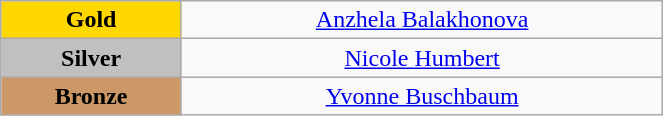<table class="wikitable" style=" text-align:center; " width="35%">
<tr>
<td bgcolor="gold"><strong>Gold</strong></td>
<td><a href='#'>Anzhela Balakhonova</a><br>  <small><em></em></small></td>
</tr>
<tr>
<td bgcolor="silver"><strong>Silver</strong></td>
<td><a href='#'>Nicole Humbert</a><br> <small><em></em></small></td>
</tr>
<tr>
<td bgcolor="CC9966"><strong>Bronze</strong></td>
<td><a href='#'>Yvonne Buschbaum</a><br>  <small><em></em></small></td>
</tr>
</table>
